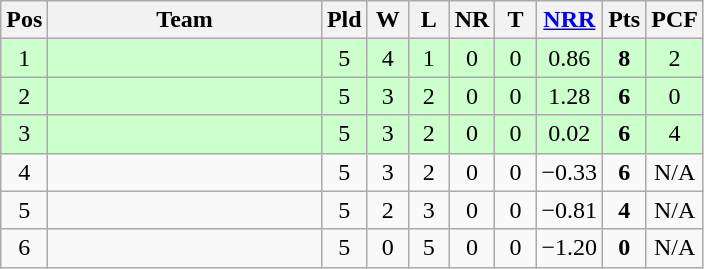<table class="wikitable" style="text-align:center">
<tr>
<th>Pos</th>
<th width="175">Team</th>
<th width=20 abbr="Played">Pld</th>
<th width=20 abbr="Won">W</th>
<th width=20 abbr="Lost">L</th>
<th width=20 abbr="No result">NR</th>
<th width=20 abbr="Tied">T</th>
<th width=20 abbr="Net run rate"><a href='#'>NRR</a></th>
<th width=20 abbr="Points">Pts</th>
<th width=20 abbr="Points carried forward">PCF</th>
</tr>
<tr style="background:#ccffcc">
<td>1</td>
<td style="text-align:left"></td>
<td>5</td>
<td>4</td>
<td>1</td>
<td>0</td>
<td>0</td>
<td>0.86</td>
<td><strong>8</strong></td>
<td>2</td>
</tr>
<tr style="background:#ccffcc">
<td>2</td>
<td style="text-align:left"></td>
<td>5</td>
<td>3</td>
<td>2</td>
<td>0</td>
<td>0</td>
<td>1.28</td>
<td><strong>6</strong></td>
<td>0</td>
</tr>
<tr style="background:#ccffcc">
<td>3</td>
<td style="text-align:left"></td>
<td>5</td>
<td>3</td>
<td>2</td>
<td>0</td>
<td>0</td>
<td>0.02</td>
<td><strong>6</strong></td>
<td>4</td>
</tr>
<tr>
<td>4</td>
<td style="text-align:left"></td>
<td>5</td>
<td>3</td>
<td>2</td>
<td>0</td>
<td>0</td>
<td>−0.33</td>
<td><strong>6</strong></td>
<td>N/A</td>
</tr>
<tr>
<td>5</td>
<td style="text-align:left"></td>
<td>5</td>
<td>2</td>
<td>3</td>
<td>0</td>
<td>0</td>
<td>−0.81</td>
<td><strong>4</strong></td>
<td>N/A</td>
</tr>
<tr>
<td>6</td>
<td style="text-align:left"></td>
<td>5</td>
<td>0</td>
<td>5</td>
<td>0</td>
<td>0</td>
<td>−1.20</td>
<td><strong>0</strong></td>
<td>N/A</td>
</tr>
</table>
